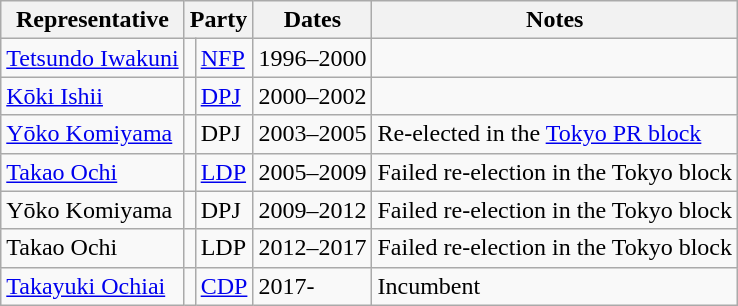<table class=wikitable>
<tr valign=bottom>
<th>Representative</th>
<th colspan="2">Party</th>
<th>Dates</th>
<th>Notes</th>
</tr>
<tr>
<td><a href='#'>Tetsundo Iwakuni</a></td>
<td bgcolor=></td>
<td><a href='#'>NFP</a></td>
<td>1996–2000</td>
<td></td>
</tr>
<tr>
<td><a href='#'>Kōki Ishii</a></td>
<td bgcolor=></td>
<td><a href='#'>DPJ</a></td>
<td>2000–2002</td>
<td></td>
</tr>
<tr>
<td><a href='#'>Yōko Komiyama</a></td>
<td bgcolor=></td>
<td>DPJ</td>
<td>2003–2005</td>
<td>Re-elected in the <a href='#'>Tokyo PR block</a></td>
</tr>
<tr>
<td><a href='#'>Takao Ochi</a></td>
<td bgcolor=></td>
<td><a href='#'>LDP</a></td>
<td>2005–2009</td>
<td>Failed re-election in the Tokyo block</td>
</tr>
<tr>
<td>Yōko Komiyama</td>
<td bgcolor=></td>
<td>DPJ</td>
<td>2009–2012</td>
<td>Failed re-election in the Tokyo block</td>
</tr>
<tr>
<td>Takao Ochi</td>
<td bgcolor=></td>
<td>LDP</td>
<td>2012–2017</td>
<td>Failed re-election in the Tokyo block</td>
</tr>
<tr>
<td><a href='#'>Takayuki Ochiai</a></td>
<td bgcolor=></td>
<td><a href='#'>CDP</a></td>
<td>2017-</td>
<td>Incumbent</td>
</tr>
</table>
